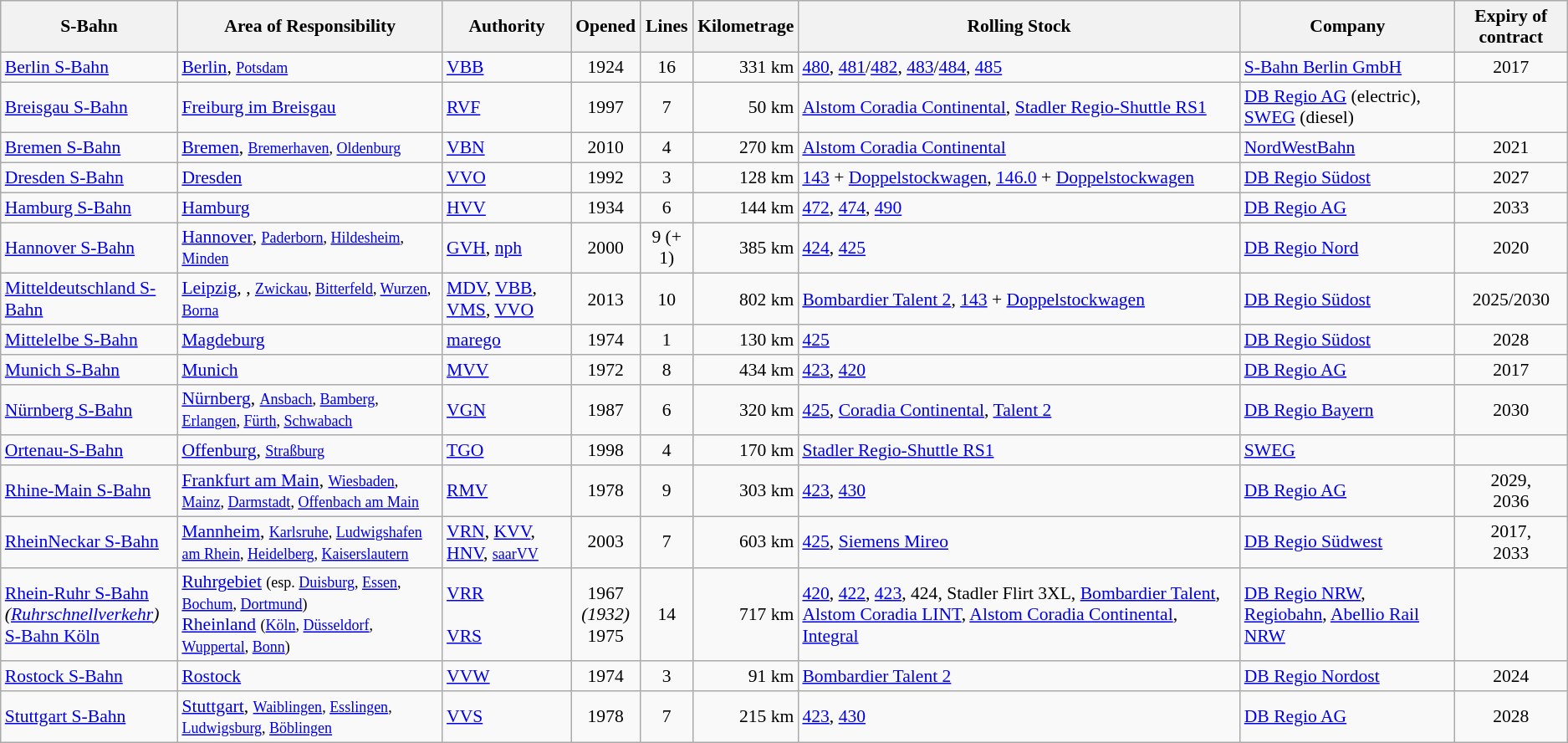<table class="wikitable sortable" style="font-size:90%">
<tr class="hintergrundfarbe5">
<th>S-Bahn</th>
<th>Area of Responsibility</th>
<th>Authority</th>
<th>Opened</th>
<th>Lines</th>
<th>Kilometrage</th>
<th class="unsortable">Rolling Stock</th>
<th>Company</th>
<th>Expiry of contract</th>
</tr>
<tr>
<td><a href='#'>Berlin S-Bahn</a></td>
<td><a href='#'>Berlin</a>, <small><a href='#'>Potsdam</a></small></td>
<td><a href='#'>VBB</a></td>
<td style="text-align:center;">1924</td>
<td style="text-align:center;">16</td>
<td style="text-align:right;">331 km</td>
<td><a href='#'>480</a>, <a href='#'>481</a>/<a href='#'>482</a>, <a href='#'>483</a>/<a href='#'>484</a>, <a href='#'>485</a></td>
<td><a href='#'>S-Bahn Berlin GmbH</a></td>
<td style="text-align:center;">2017</td>
</tr>
<tr>
<td><a href='#'>Breisgau S-Bahn</a></td>
<td><a href='#'>Freiburg im Breisgau</a></td>
<td><a href='#'>RVF</a></td>
<td style="text-align:center;">1997</td>
<td style="text-align:center;">7</td>
<td style="text-align:right;">50 km</td>
<td><a href='#'>Alstom Coradia Continental</a>, <a href='#'>Stadler Regio-Shuttle RS1</a></td>
<td><a href='#'>DB Regio AG</a> (electric), <a href='#'>SWEG</a> (diesel)</td>
<td style="text-align:center;"></td>
</tr>
<tr>
<td><a href='#'>Bremen S-Bahn</a></td>
<td><a href='#'>Bremen</a>, <small><a href='#'>Bremerhaven</a>, <a href='#'>Oldenburg</a></small></td>
<td><a href='#'>VBN</a></td>
<td style="text-align:center;">2010</td>
<td style="text-align:center;">4</td>
<td style="text-align:right;">270 km</td>
<td><a href='#'>Alstom Coradia Continental</a></td>
<td><a href='#'>NordWestBahn</a></td>
<td style="text-align:center;">2021</td>
</tr>
<tr>
<td><a href='#'>Dresden S-Bahn</a></td>
<td><a href='#'>Dresden</a></td>
<td><a href='#'>VVO</a></td>
<td style="text-align:center;">1992</td>
<td style="text-align:center;">3</td>
<td style="text-align:right;">128 km</td>
<td><a href='#'>143</a> + <a href='#'>Doppelstockwagen</a>, <a href='#'>146.0</a> + <a href='#'>Doppelstockwagen</a></td>
<td><a href='#'>DB Regio Südost</a></td>
<td style="text-align:center;">2027</td>
</tr>
<tr>
<td><a href='#'>Hamburg S-Bahn</a></td>
<td><a href='#'>Hamburg</a></td>
<td><a href='#'>HVV</a></td>
<td style="text-align:center;">1934</td>
<td style="text-align:center;">6</td>
<td style="text-align:right;">144 km</td>
<td><a href='#'>472</a>, <a href='#'>474</a>, <a href='#'>490</a></td>
<td><a href='#'>DB Regio AG</a></td>
<td style="text-align:center;">2033</td>
</tr>
<tr>
<td><a href='#'>Hannover S-Bahn</a></td>
<td><a href='#'>Hannover</a>, <small><a href='#'>Paderborn</a>, <a href='#'>Hildesheim</a>, <a href='#'>Minden</a></small></td>
<td><a href='#'>GVH</a>, <a href='#'>nph</a></td>
<td style="text-align:center;">2000</td>
<td style="text-align:center;">9 (+ 1)</td>
<td style="text-align:right;">385 km</td>
<td><a href='#'>424</a>, <a href='#'>425</a></td>
<td><a href='#'>DB Regio Nord</a></td>
<td style="text-align:center;">2020</td>
</tr>
<tr>
<td><a href='#'>Mitteldeutschland S-Bahn</a></td>
<td><a href='#'>Leipzig</a>, , <small><a href='#'>Zwickau</a>, <a href='#'>Bitterfeld</a>, <a href='#'>Wurzen</a>, <a href='#'>Borna</a></small></td>
<td><a href='#'>MDV</a>, <a href='#'>VBB</a>, <a href='#'>VMS</a>, <a href='#'>VVO</a></td>
<td style="text-align:center;">2013</td>
<td style="text-align:center;">10</td>
<td style="text-align:right;">802 km</td>
<td><a href='#'>Bombardier Talent 2</a>, <a href='#'>143</a> + <a href='#'>Doppelstockwagen</a></td>
<td><a href='#'>DB Regio Südost</a></td>
<td style="text-align:center;">2025/2030</td>
</tr>
<tr>
<td><a href='#'>Mittelelbe S-Bahn</a></td>
<td><a href='#'>Magdeburg</a></td>
<td><a href='#'>marego</a></td>
<td style="text-align:center;">1974</td>
<td style="text-align:center;">1</td>
<td style="text-align:right;">130 km</td>
<td><a href='#'>425</a></td>
<td><a href='#'>DB Regio Südost</a></td>
<td style="text-align:center;">2028</td>
</tr>
<tr>
<td><a href='#'>Munich S-Bahn</a></td>
<td><a href='#'>Munich</a></td>
<td><a href='#'>MVV</a></td>
<td style="text-align:center;">1972</td>
<td style="text-align:center;">8</td>
<td style="text-align:right;">434 km</td>
<td><a href='#'>423</a>, <a href='#'>420</a></td>
<td><a href='#'>DB Regio AG</a></td>
<td style="text-align:center;">2017</td>
</tr>
<tr>
<td><a href='#'>Nürnberg S-Bahn</a></td>
<td><a href='#'>Nürnberg</a>, <small><a href='#'>Ansbach</a>, <a href='#'>Bamberg</a>, <a href='#'>Erlangen</a>, <a href='#'>Fürth</a>, <a href='#'>Schwabach</a></small></td>
<td><a href='#'>VGN</a></td>
<td style="text-align:center;">1987</td>
<td style="text-align:center;">6</td>
<td style="text-align:right;">320 km</td>
<td><a href='#'>425</a>, <a href='#'>Coradia Continental</a>, <a href='#'>Talent 2</a></td>
<td><a href='#'>DB Regio Bayern</a></td>
<td style="text-align:center;">2030</td>
</tr>
<tr>
<td><a href='#'>Ortenau-S-Bahn</a></td>
<td><a href='#'>Offenburg</a>, <small><a href='#'>Straßburg</a></small></td>
<td><a href='#'>TGO</a></td>
<td style="text-align:center;">1998</td>
<td style="text-align:center;">4</td>
<td style="text-align:right;">170 km</td>
<td><a href='#'>Stadler Regio-Shuttle RS1</a></td>
<td><a href='#'>SWEG</a></td>
<td style="text-align:center;"></td>
</tr>
<tr>
<td><a href='#'>Rhine-Main S-Bahn</a></td>
<td><a href='#'>Frankfurt am Main</a>, <small><a href='#'>Wiesbaden</a>, <a href='#'>Mainz</a>, <a href='#'>Darmstadt</a>, <a href='#'>Offenbach am Main</a></small></td>
<td><a href='#'>RMV</a></td>
<td style="text-align:center;">1978</td>
<td style="text-align:center;">9</td>
<td style="text-align:right;">303 km</td>
<td><a href='#'>423</a>, <a href='#'>430</a></td>
<td><a href='#'>DB Regio AG</a></td>
<td style="text-align:center;">2029,<br> 2036</td>
</tr>
<tr>
<td><a href='#'>RheinNeckar S-Bahn</a></td>
<td><a href='#'>Mannheim</a>, <small><a href='#'>Karlsruhe</a>, <a href='#'>Ludwigshafen am Rhein</a>, <a href='#'>Heidelberg</a>, <a href='#'>Kaiserslautern</a></small></td>
<td><a href='#'>VRN</a>, <a href='#'>KVV</a>, <a href='#'>HNV</a>, <small><a href='#'>saarVV</a></small></td>
<td style="text-align:center;">2003</td>
<td style="text-align:center;">7</td>
<td style="text-align:right;">603 km</td>
<td><a href='#'>425</a>, <a href='#'>Siemens Mireo</a></td>
<td><a href='#'>DB Regio Südwest</a></td>
<td style="text-align:center;">2017,<br> 2033</td>
</tr>
<tr>
<td><a href='#'>Rhein-Ruhr S-Bahn</a><br><em>(<a href='#'>Ruhrschnellverkehr</a>)</em><br><a href='#'>S-Bahn Köln</a></td>
<td><a href='#'>Ruhrgebiet</a> <small>(esp. <a href='#'>Duisburg</a>, <a href='#'>Essen</a>, <a href='#'>Bochum</a>, <a href='#'>Dortmund</a>)</small><br><a href='#'>Rheinland</a> <small>(<a href='#'>Köln</a>, <a href='#'>Düsseldorf</a>, <a href='#'>Wuppertal</a>, <a href='#'>Bonn</a>)</small></td>
<td><a href='#'>VRR</a><br><br><a href='#'>VRS</a></td>
<td style="text-align:center;">1967<br><em>(1932)</em><br>1975</td>
<td style="text-align:center;">14</td>
<td style="text-align:right;">717 km</td>
<td><a href='#'>420</a>, <a href='#'>422</a>, <a href='#'>423</a>, 424, Stadler Flirt 3XL, <a href='#'>Bombardier Talent</a>, <a href='#'>Alstom Coradia LINT</a>, <a href='#'>Alstom Coradia Continental</a>, <a href='#'>Integral</a></td>
<td><a href='#'>DB Regio NRW</a>, <a href='#'>Regiobahn</a>, <a href='#'>Abellio Rail NRW</a></td>
<td style="text-align:center;"></td>
</tr>
<tr>
<td><a href='#'>Rostock S-Bahn</a></td>
<td><a href='#'>Rostock</a></td>
<td><a href='#'>VVW</a></td>
<td style="text-align:center;">1974</td>
<td style="text-align:center;">3</td>
<td style="text-align:right;">91 km</td>
<td><a href='#'>Bombardier Talent 2</a></td>
<td><a href='#'>DB Regio Nordost</a></td>
<td style="text-align:center;">2024</td>
</tr>
<tr>
<td><a href='#'>Stuttgart S-Bahn</a></td>
<td><a href='#'>Stuttgart</a>, <small><a href='#'>Waiblingen</a>, <a href='#'>Esslingen</a>, <a href='#'>Ludwigsburg</a>, <a href='#'>Böblingen</a></small></td>
<td><a href='#'>VVS</a></td>
<td style="text-align:center;">1978</td>
<td style="text-align:center;">7</td>
<td style="text-align:right;">215 km</td>
<td><a href='#'>423</a>, <a href='#'>430</a></td>
<td><a href='#'>DB Regio AG</a></td>
<td style="text-align:center;">2028</td>
</tr>
</table>
